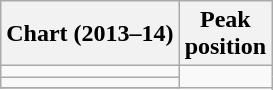<table class="wikitable sortable">
<tr>
<th>Chart (2013–14)</th>
<th>Peak<br>position</th>
</tr>
<tr>
<td></td>
</tr>
<tr>
<td></td>
</tr>
<tr>
</tr>
</table>
